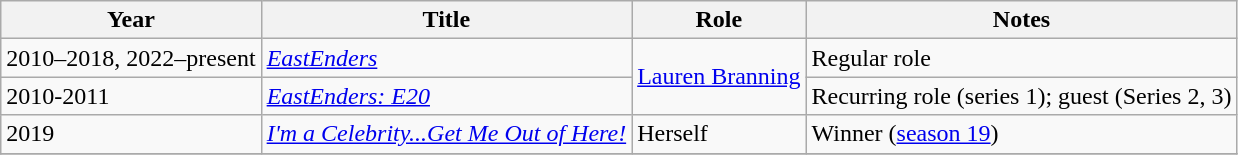<table class="wikitable unsortable">
<tr>
<th>Year</th>
<th>Title</th>
<th>Role</th>
<th>Notes</th>
</tr>
<tr>
<td>2010–2018, 2022–present</td>
<td><em><a href='#'>EastEnders</a></em></td>
<td rowspan="2"><a href='#'>Lauren Branning</a></td>
<td>Regular role</td>
</tr>
<tr>
<td>2010-2011</td>
<td><em><a href='#'>EastEnders: E20</a></em></td>
<td>Recurring role (series 1); guest (Series 2, 3)</td>
</tr>
<tr>
<td>2019</td>
<td><em><a href='#'>I'm a Celebrity...Get Me Out of Here!</a></em></td>
<td>Herself</td>
<td>Winner (<a href='#'>season 19</a>)</td>
</tr>
<tr>
</tr>
</table>
